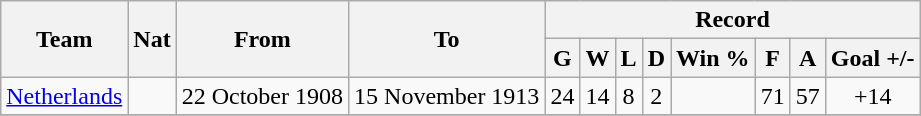<table class="wikitable" style="text-align: center">
<tr>
<th rowspan="2">Team</th>
<th rowspan="2">Nat</th>
<th rowspan="2">From</th>
<th rowspan="2">To</th>
<th colspan="8">Record</th>
</tr>
<tr>
<th>G</th>
<th>W</th>
<th>L</th>
<th>D</th>
<th>Win %</th>
<th>F</th>
<th>A</th>
<th>Goal +/-</th>
</tr>
<tr>
<td align=left><a href='#'>Netherlands</a></td>
<td></td>
<td align=left>22 October 1908</td>
<td align=left>15 November 1913</td>
<td>24</td>
<td>14</td>
<td>8</td>
<td>2</td>
<td></td>
<td>71</td>
<td>57</td>
<td>+14</td>
</tr>
<tr>
</tr>
</table>
